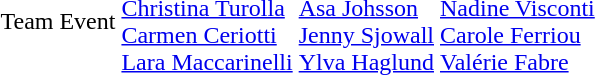<table>
<tr>
<td>Team Event<br></td>
<td><br><a href='#'>Christina Turolla</a><br><a href='#'>Carmen Ceriotti</a><br><a href='#'>Lara Maccarinelli</a></td>
<td><br><a href='#'>Asa Johsson</a><br><a href='#'>Jenny Sjowall</a><br><a href='#'>Ylva Haglund</a></td>
<td><br><a href='#'>Nadine Visconti</a><br><a href='#'>Carole Ferriou</a><br><a href='#'>Valérie Fabre</a></td>
</tr>
</table>
